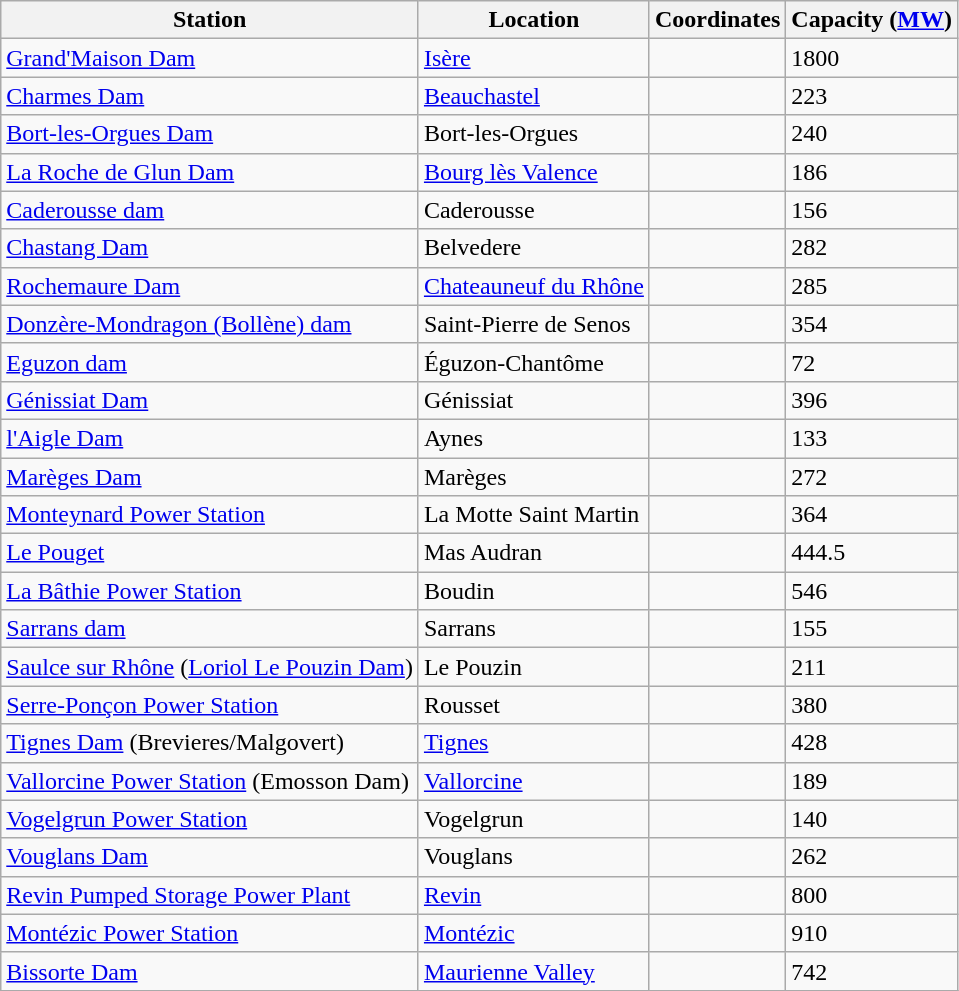<table class="wikitable sortable">
<tr>
<th>Station</th>
<th>Location</th>
<th>Coordinates</th>
<th>Capacity (<a href='#'>MW</a>)</th>
</tr>
<tr>
<td><a href='#'>Grand'Maison Dam</a></td>
<td><a href='#'>Isère</a></td>
<td></td>
<td>1800</td>
</tr>
<tr>
<td><a href='#'>Charmes Dam</a></td>
<td><a href='#'>Beauchastel</a></td>
<td></td>
<td>223</td>
</tr>
<tr>
<td><a href='#'>Bort-les-Orgues Dam</a></td>
<td>Bort-les-Orgues</td>
<td></td>
<td>240</td>
</tr>
<tr>
<td><a href='#'>La Roche de Glun Dam</a></td>
<td><a href='#'>Bourg lès Valence</a></td>
<td></td>
<td>186</td>
</tr>
<tr>
<td><a href='#'>Caderousse dam</a></td>
<td>Caderousse</td>
<td></td>
<td>156</td>
</tr>
<tr>
<td><a href='#'>Chastang Dam</a></td>
<td>Belvedere</td>
<td></td>
<td>282</td>
</tr>
<tr>
<td><a href='#'>Rochemaure Dam</a></td>
<td><a href='#'>Chateauneuf du Rhône</a></td>
<td></td>
<td>285</td>
</tr>
<tr>
<td><a href='#'>Donzère-Mondragon (Bollène) dam</a></td>
<td>Saint-Pierre de Senos</td>
<td></td>
<td>354</td>
</tr>
<tr>
<td><a href='#'>Eguzon dam</a></td>
<td>Éguzon-Chantôme</td>
<td></td>
<td>72</td>
</tr>
<tr>
<td><a href='#'>Génissiat Dam</a></td>
<td>Génissiat</td>
<td></td>
<td>396</td>
</tr>
<tr>
<td><a href='#'>l'Aigle Dam</a></td>
<td>Aynes</td>
<td></td>
<td>133</td>
</tr>
<tr>
<td><a href='#'>Marèges Dam</a></td>
<td>Marèges</td>
<td></td>
<td>272</td>
</tr>
<tr>
<td><a href='#'>Monteynard Power Station</a></td>
<td>La Motte Saint Martin</td>
<td></td>
<td>364</td>
</tr>
<tr>
<td><a href='#'>Le Pouget</a></td>
<td>Mas Audran</td>
<td></td>
<td>444.5</td>
</tr>
<tr>
<td><a href='#'>La Bâthie Power Station</a></td>
<td>Boudin</td>
<td></td>
<td>546</td>
</tr>
<tr>
<td><a href='#'>Sarrans dam</a></td>
<td>Sarrans</td>
<td></td>
<td>155</td>
</tr>
<tr>
<td><a href='#'>Saulce sur Rhône</a> (<a href='#'>Loriol Le Pouzin Dam</a>)</td>
<td>Le Pouzin</td>
<td></td>
<td>211</td>
</tr>
<tr>
<td><a href='#'>Serre-Ponçon Power Station</a></td>
<td>Rousset</td>
<td></td>
<td>380</td>
</tr>
<tr>
<td><a href='#'>Tignes Dam</a> (Brevieres/Malgovert)</td>
<td><a href='#'>Tignes</a></td>
<td></td>
<td>428</td>
</tr>
<tr>
<td><a href='#'>Vallorcine Power Station</a> (Emosson Dam)</td>
<td><a href='#'>Vallorcine</a></td>
<td></td>
<td>189</td>
</tr>
<tr>
<td><a href='#'>Vogelgrun Power Station</a></td>
<td>Vogelgrun</td>
<td></td>
<td>140</td>
</tr>
<tr>
<td><a href='#'>Vouglans Dam</a></td>
<td>Vouglans</td>
<td></td>
<td>262</td>
</tr>
<tr>
<td><a href='#'>Revin Pumped Storage Power Plant</a></td>
<td><a href='#'>Revin</a></td>
<td></td>
<td>800</td>
</tr>
<tr>
<td><a href='#'>Montézic Power Station</a></td>
<td><a href='#'>Montézic</a></td>
<td></td>
<td>910</td>
</tr>
<tr>
<td><a href='#'>Bissorte Dam</a></td>
<td><a href='#'>Maurienne Valley</a></td>
<td></td>
<td>742 </td>
</tr>
<tr>
</tr>
</table>
